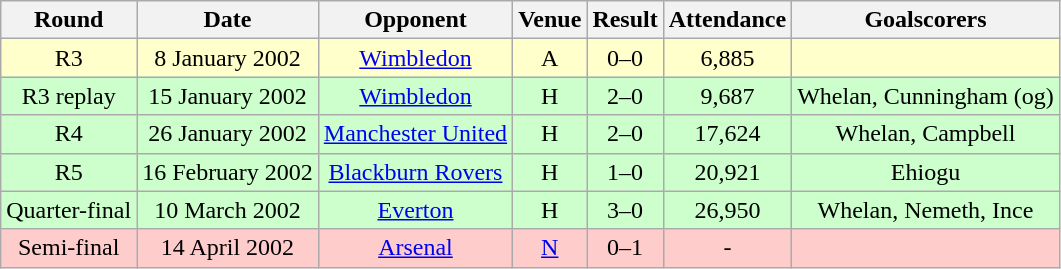<table class="wikitable" style="text-align:center;">
<tr>
<th>Round</th>
<th>Date</th>
<th>Opponent</th>
<th>Venue</th>
<th>Result</th>
<th>Attendance</th>
<th>Goalscorers</th>
</tr>
<tr bgcolor="#FFFFCC">
<td align="center">R3</td>
<td>8 January 2002</td>
<td><a href='#'>Wimbledon</a></td>
<td>A</td>
<td>0–0</td>
<td align="center">6,885</td>
<td></td>
</tr>
<tr bgcolor="#CCFFCC">
<td align="center">R3 replay</td>
<td>15 January 2002</td>
<td><a href='#'>Wimbledon</a></td>
<td>H</td>
<td>2–0</td>
<td align="center">9,687</td>
<td>Whelan, Cunningham (og)</td>
</tr>
<tr bgcolor="#CCFFCC">
<td align="center">R4</td>
<td>26 January 2002</td>
<td><a href='#'>Manchester United</a></td>
<td>H</td>
<td>2–0</td>
<td align="center">17,624</td>
<td>Whelan, Campbell</td>
</tr>
<tr bgcolor="#CCFFCC">
<td align="center">R5</td>
<td>16 February 2002</td>
<td><a href='#'>Blackburn Rovers</a></td>
<td>H</td>
<td>1–0</td>
<td align="center">20,921</td>
<td>Ehiogu</td>
</tr>
<tr bgcolor="#CCFFCC">
<td align="center">Quarter-final</td>
<td>10 March 2002</td>
<td><a href='#'>Everton</a></td>
<td>H</td>
<td>3–0</td>
<td align="center">26,950</td>
<td>Whelan, Nemeth, Ince</td>
</tr>
<tr bgcolor="#FFCCCC">
<td align="center">Semi-final</td>
<td>14 April 2002</td>
<td><a href='#'>Arsenal</a></td>
<td><a href='#'>N</a></td>
<td>0–1</td>
<td align="center">-</td>
<td></td>
</tr>
</table>
